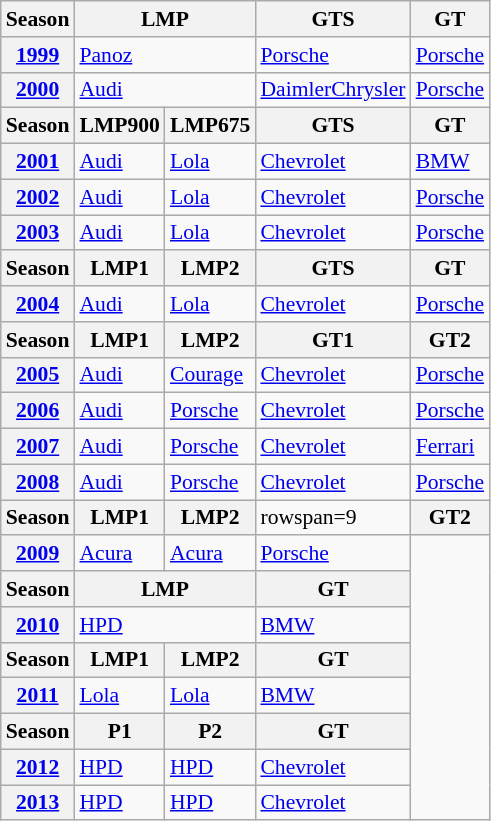<table class="wikitable" style="font-size: 90%;">
<tr>
<th>Season</th>
<th colspan=2>LMP</th>
<th>GTS</th>
<th>GT</th>
</tr>
<tr>
<th><a href='#'>1999</a></th>
<td colspan=2> <a href='#'>Panoz</a></td>
<td> <a href='#'>Porsche</a></td>
<td> <a href='#'>Porsche</a></td>
</tr>
<tr>
<th><a href='#'>2000</a></th>
<td colspan=2> <a href='#'>Audi</a></td>
<td> <a href='#'>DaimlerChrysler</a></td>
<td> <a href='#'>Porsche</a></td>
</tr>
<tr>
<th>Season</th>
<th>LMP900</th>
<th>LMP675</th>
<th>GTS</th>
<th>GT</th>
</tr>
<tr>
<th><a href='#'>2001</a></th>
<td> <a href='#'>Audi</a></td>
<td> <a href='#'>Lola</a></td>
<td> <a href='#'>Chevrolet</a></td>
<td> <a href='#'>BMW</a></td>
</tr>
<tr>
<th><a href='#'>2002</a></th>
<td> <a href='#'>Audi</a></td>
<td> <a href='#'>Lola</a></td>
<td> <a href='#'>Chevrolet</a></td>
<td> <a href='#'>Porsche</a></td>
</tr>
<tr>
<th><a href='#'>2003</a></th>
<td> <a href='#'>Audi</a></td>
<td> <a href='#'>Lola</a></td>
<td> <a href='#'>Chevrolet</a></td>
<td> <a href='#'>Porsche</a></td>
</tr>
<tr>
<th>Season</th>
<th>LMP1</th>
<th>LMP2</th>
<th>GTS</th>
<th>GT</th>
</tr>
<tr>
<th><a href='#'>2004</a></th>
<td> <a href='#'>Audi</a></td>
<td> <a href='#'>Lola</a></td>
<td> <a href='#'>Chevrolet</a></td>
<td> <a href='#'>Porsche</a></td>
</tr>
<tr>
<th>Season</th>
<th>LMP1</th>
<th>LMP2</th>
<th>GT1</th>
<th>GT2</th>
</tr>
<tr>
<th><a href='#'>2005</a></th>
<td> <a href='#'>Audi</a></td>
<td> <a href='#'>Courage</a></td>
<td> <a href='#'>Chevrolet</a></td>
<td> <a href='#'>Porsche</a></td>
</tr>
<tr>
<th><a href='#'>2006</a></th>
<td> <a href='#'>Audi</a></td>
<td> <a href='#'>Porsche</a></td>
<td> <a href='#'>Chevrolet</a></td>
<td> <a href='#'>Porsche</a></td>
</tr>
<tr>
<th><a href='#'>2007</a></th>
<td> <a href='#'>Audi</a></td>
<td> <a href='#'>Porsche</a></td>
<td> <a href='#'>Chevrolet</a></td>
<td> <a href='#'>Ferrari</a></td>
</tr>
<tr>
<th><a href='#'>2008</a></th>
<td> <a href='#'>Audi</a></td>
<td> <a href='#'>Porsche</a></td>
<td> <a href='#'>Chevrolet</a></td>
<td> <a href='#'>Porsche</a></td>
</tr>
<tr>
<th>Season</th>
<th>LMP1</th>
<th>LMP2</th>
<td>rowspan=9 </td>
<th>GT2</th>
</tr>
<tr>
<th><a href='#'>2009</a></th>
<td> <a href='#'>Acura</a></td>
<td> <a href='#'>Acura</a></td>
<td> <a href='#'>Porsche</a></td>
</tr>
<tr>
<th>Season</th>
<th colspan=2>LMP</th>
<th>GT</th>
</tr>
<tr>
<th><a href='#'>2010</a></th>
<td colspan=2> <a href='#'>HPD</a></td>
<td> <a href='#'>BMW</a></td>
</tr>
<tr>
<th>Season</th>
<th>LMP1</th>
<th>LMP2</th>
<th>GT</th>
</tr>
<tr>
<th><a href='#'>2011</a></th>
<td> <a href='#'>Lola</a></td>
<td> <a href='#'>Lola</a></td>
<td> <a href='#'>BMW</a></td>
</tr>
<tr>
<th>Season</th>
<th>P1</th>
<th>P2</th>
<th>GT</th>
</tr>
<tr>
<th><a href='#'>2012</a></th>
<td> <a href='#'>HPD</a></td>
<td> <a href='#'>HPD</a></td>
<td> <a href='#'>Chevrolet</a></td>
</tr>
<tr>
<th><a href='#'>2013</a></th>
<td> <a href='#'>HPD</a></td>
<td> <a href='#'>HPD</a></td>
<td> <a href='#'>Chevrolet</a></td>
</tr>
</table>
